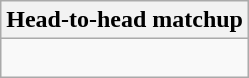<table class="wikitable collapsible collapsed">
<tr>
<th>Head-to-head matchup</th>
</tr>
<tr>
<td><br></td>
</tr>
</table>
